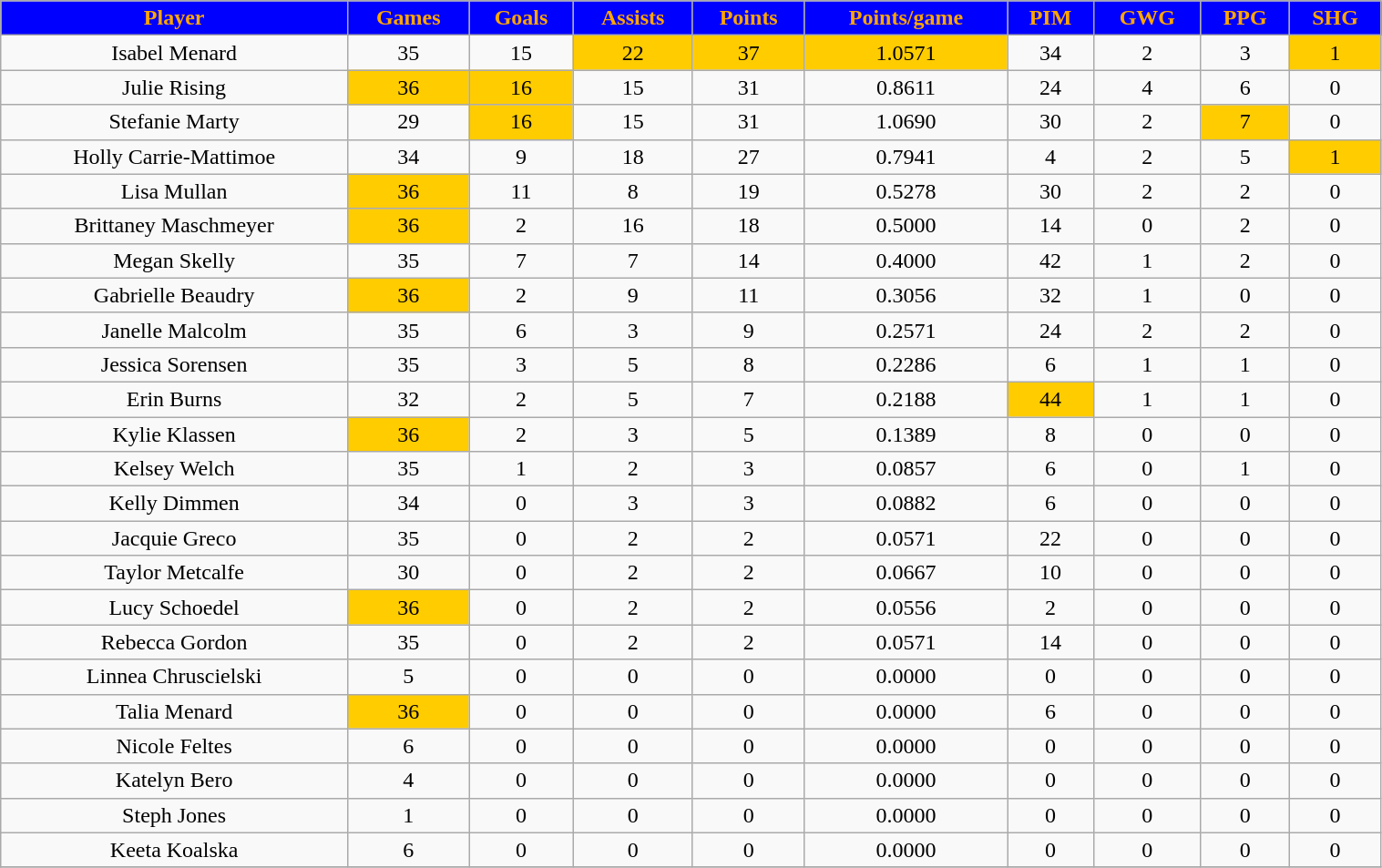<table class="wikitable" width="80%">
<tr align="center"  style="background:blue;color:orange;">
<td><strong>Player</strong></td>
<td><strong>Games</strong></td>
<td><strong>Goals</strong></td>
<td><strong>Assists</strong></td>
<td><strong>Points</strong></td>
<td><strong>Points/game</strong></td>
<td><strong>PIM</strong></td>
<td><strong>GWG</strong></td>
<td><strong>PPG</strong></td>
<td><strong>SHG</strong></td>
</tr>
<tr align="center" bgcolor="">
<td>Isabel Menard</td>
<td>35</td>
<td>15</td>
<td bgcolor="#FFCC00">22</td>
<td bgcolor="#FFCC00">37</td>
<td bgcolor="#FFCC00">1.0571</td>
<td>34</td>
<td>2</td>
<td>3</td>
<td bgcolor="#FFCC00">1</td>
</tr>
<tr align="center" bgcolor="">
<td>Julie Rising</td>
<td bgcolor="#FFCC00">36</td>
<td bgcolor="#FFCC00">16</td>
<td>15</td>
<td>31</td>
<td>0.8611</td>
<td>24</td>
<td>4</td>
<td>6</td>
<td>0</td>
</tr>
<tr align="center" bgcolor="">
<td>Stefanie Marty</td>
<td>29</td>
<td bgcolor="#FFCC00">16</td>
<td>15</td>
<td>31</td>
<td>1.0690</td>
<td>30</td>
<td>2</td>
<td bgcolor="#FFCC00">7</td>
<td>0</td>
</tr>
<tr align="center" bgcolor="">
<td>Holly Carrie-Mattimoe</td>
<td>34</td>
<td>9</td>
<td>18</td>
<td>27</td>
<td>0.7941</td>
<td>4</td>
<td>2</td>
<td>5</td>
<td bgcolor="#FFCC00">1</td>
</tr>
<tr align="center" bgcolor="">
<td>Lisa Mullan</td>
<td bgcolor="#FFCC00">36</td>
<td>11</td>
<td>8</td>
<td>19</td>
<td>0.5278</td>
<td>30</td>
<td>2</td>
<td>2</td>
<td>0</td>
</tr>
<tr align="center" bgcolor="">
<td>Brittaney Maschmeyer</td>
<td bgcolor="#FFCC00">36</td>
<td>2</td>
<td>16</td>
<td>18</td>
<td>0.5000</td>
<td>14</td>
<td>0</td>
<td>2</td>
<td>0</td>
</tr>
<tr align="center" bgcolor="">
<td>Megan Skelly</td>
<td>35</td>
<td>7</td>
<td>7</td>
<td>14</td>
<td>0.4000</td>
<td>42</td>
<td>1</td>
<td>2</td>
<td>0</td>
</tr>
<tr align="center" bgcolor="">
<td>Gabrielle Beaudry</td>
<td bgcolor="#FFCC00">36</td>
<td>2</td>
<td>9</td>
<td>11</td>
<td>0.3056</td>
<td>32</td>
<td>1</td>
<td>0</td>
<td>0</td>
</tr>
<tr align="center" bgcolor="">
<td>Janelle Malcolm</td>
<td>35</td>
<td>6</td>
<td>3</td>
<td>9</td>
<td>0.2571</td>
<td>24</td>
<td>2</td>
<td>2</td>
<td>0</td>
</tr>
<tr align="center" bgcolor="">
<td>Jessica Sorensen</td>
<td>35</td>
<td>3</td>
<td>5</td>
<td>8</td>
<td>0.2286</td>
<td>6</td>
<td>1</td>
<td>1</td>
<td>0</td>
</tr>
<tr align="center" bgcolor="">
<td>Erin Burns</td>
<td>32</td>
<td>2</td>
<td>5</td>
<td>7</td>
<td>0.2188</td>
<td bgcolor="#FFCC00">44</td>
<td>1</td>
<td>1</td>
<td>0</td>
</tr>
<tr align="center" bgcolor="">
<td>Kylie Klassen</td>
<td bgcolor="#FFCC00">36</td>
<td>2</td>
<td>3</td>
<td>5</td>
<td>0.1389</td>
<td>8</td>
<td>0</td>
<td>0</td>
<td>0</td>
</tr>
<tr align="center" bgcolor="">
<td>Kelsey Welch</td>
<td>35</td>
<td>1</td>
<td>2</td>
<td>3</td>
<td>0.0857</td>
<td>6</td>
<td>0</td>
<td>1</td>
<td>0</td>
</tr>
<tr align="center" bgcolor="">
<td>Kelly Dimmen</td>
<td>34</td>
<td>0</td>
<td>3</td>
<td>3</td>
<td>0.0882</td>
<td>6</td>
<td>0</td>
<td>0</td>
<td>0</td>
</tr>
<tr align="center" bgcolor="">
<td>Jacquie Greco</td>
<td>35</td>
<td>0</td>
<td>2</td>
<td>2</td>
<td>0.0571</td>
<td>22</td>
<td>0</td>
<td>0</td>
<td>0</td>
</tr>
<tr align="center" bgcolor="">
<td>Taylor Metcalfe</td>
<td>30</td>
<td>0</td>
<td>2</td>
<td>2</td>
<td>0.0667</td>
<td>10</td>
<td>0</td>
<td>0</td>
<td>0</td>
</tr>
<tr align="center" bgcolor="">
<td>Lucy Schoedel</td>
<td bgcolor="#FFCC00">36</td>
<td>0</td>
<td>2</td>
<td>2</td>
<td>0.0556</td>
<td>2</td>
<td>0</td>
<td>0</td>
<td>0</td>
</tr>
<tr align="center" bgcolor="">
<td>Rebecca Gordon</td>
<td>35</td>
<td>0</td>
<td>2</td>
<td>2</td>
<td>0.0571</td>
<td>14</td>
<td>0</td>
<td>0</td>
<td>0</td>
</tr>
<tr align="center" bgcolor="">
<td>Linnea Chruscielski</td>
<td>5</td>
<td>0</td>
<td>0</td>
<td>0</td>
<td>0.0000</td>
<td>0</td>
<td>0</td>
<td>0</td>
<td>0</td>
</tr>
<tr align="center" bgcolor="">
<td>Talia Menard</td>
<td bgcolor="#FFCC00">36</td>
<td>0</td>
<td>0</td>
<td>0</td>
<td>0.0000</td>
<td>6</td>
<td>0</td>
<td>0</td>
<td>0</td>
</tr>
<tr align="center" bgcolor="">
<td>Nicole Feltes</td>
<td>6</td>
<td>0</td>
<td>0</td>
<td>0</td>
<td>0.0000</td>
<td>0</td>
<td>0</td>
<td>0</td>
<td>0</td>
</tr>
<tr align="center" bgcolor="">
<td>Katelyn Bero</td>
<td>4</td>
<td>0</td>
<td>0</td>
<td>0</td>
<td>0.0000</td>
<td>0</td>
<td>0</td>
<td>0</td>
<td>0</td>
</tr>
<tr align="center" bgcolor="">
<td>Steph Jones</td>
<td>1</td>
<td>0</td>
<td>0</td>
<td>0</td>
<td>0.0000</td>
<td>0</td>
<td>0</td>
<td>0</td>
<td>0</td>
</tr>
<tr align="center" bgcolor="">
<td>Keeta Koalska</td>
<td>6</td>
<td>0</td>
<td>0</td>
<td>0</td>
<td>0.0000</td>
<td>0</td>
<td>0</td>
<td>0</td>
<td>0</td>
</tr>
<tr align="center" bgcolor="">
</tr>
</table>
